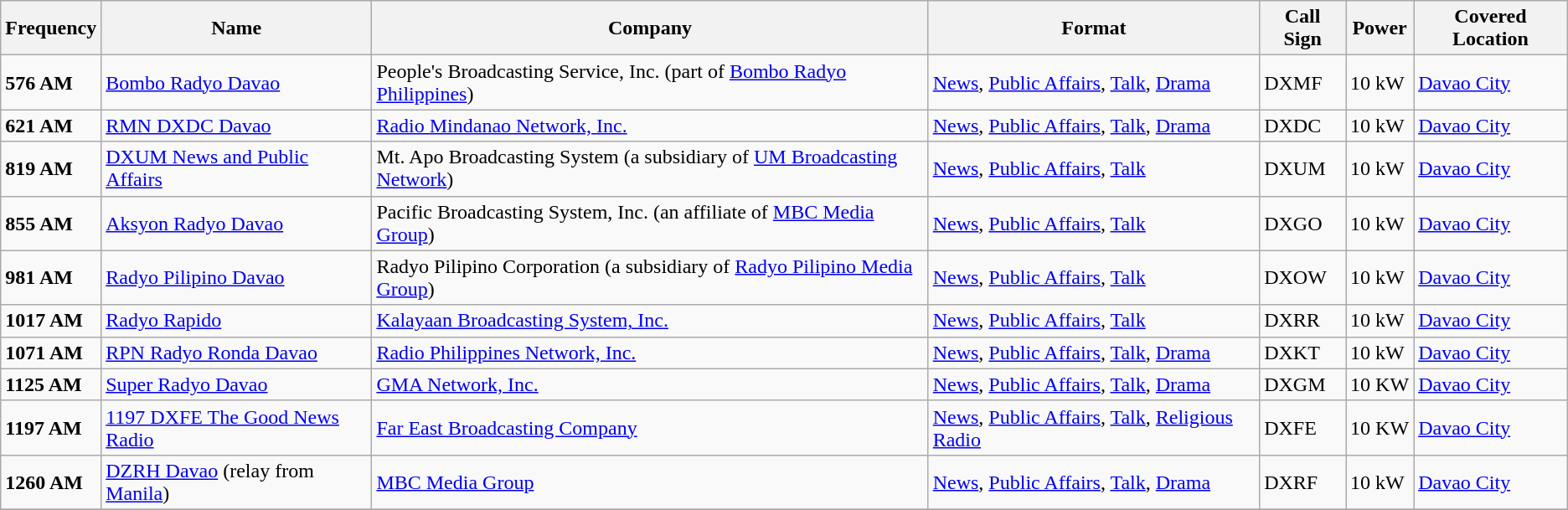<table class="wikitable">
<tr>
<th>Frequency</th>
<th>Name</th>
<th>Company</th>
<th>Format</th>
<th>Call Sign</th>
<th>Power</th>
<th>Covered Location</th>
</tr>
<tr>
<td><strong>576 AM</strong></td>
<td><a href='#'>Bombo Radyo Davao</a></td>
<td>People's Broadcasting Service, Inc. (part of <a href='#'>Bombo Radyo Philippines</a>)</td>
<td><a href='#'>News</a>, <a href='#'>Public Affairs</a>, <a href='#'>Talk</a>, <a href='#'>Drama</a></td>
<td>DXMF</td>
<td>10 kW</td>
<td><a href='#'>Davao City</a></td>
</tr>
<tr>
<td><strong>621 AM</strong></td>
<td><a href='#'>RMN DXDC Davao</a></td>
<td><a href='#'>Radio Mindanao Network, Inc.</a></td>
<td><a href='#'>News</a>, <a href='#'>Public Affairs</a>, <a href='#'>Talk</a>, <a href='#'>Drama</a></td>
<td>DXDC</td>
<td>10 kW</td>
<td><a href='#'>Davao City</a></td>
</tr>
<tr>
<td><strong>819 AM</strong></td>
<td><a href='#'>DXUM News and Public Affairs</a></td>
<td>Mt. Apo Broadcasting System (a subsidiary of <a href='#'>UM Broadcasting Network</a>)</td>
<td><a href='#'>News</a>, <a href='#'>Public Affairs</a>, <a href='#'>Talk</a></td>
<td>DXUM</td>
<td>10 kW</td>
<td><a href='#'>Davao City</a></td>
</tr>
<tr>
<td><strong>855 AM</strong></td>
<td><a href='#'>Aksyon Radyo Davao</a></td>
<td>Pacific Broadcasting System, Inc. (an affiliate of <a href='#'>MBC Media Group</a>)</td>
<td><a href='#'>News</a>, <a href='#'>Public Affairs</a>, <a href='#'>Talk</a></td>
<td>DXGO</td>
<td>10 kW</td>
<td><a href='#'>Davao City</a></td>
</tr>
<tr>
<td><strong>981 AM</strong></td>
<td><a href='#'>Radyo Pilipino Davao</a></td>
<td>Radyo Pilipino Corporation (a subsidiary of <a href='#'>Radyo Pilipino Media Group</a>)</td>
<td><a href='#'>News</a>, <a href='#'>Public Affairs</a>, <a href='#'>Talk</a></td>
<td>DXOW</td>
<td>10 kW</td>
<td><a href='#'>Davao City</a></td>
</tr>
<tr>
<td><strong>1017 AM</strong></td>
<td><a href='#'>Radyo Rapido</a></td>
<td><a href='#'>Kalayaan Broadcasting System, Inc.</a></td>
<td><a href='#'>News</a>, <a href='#'>Public Affairs</a>, <a href='#'>Talk</a></td>
<td>DXRR</td>
<td>10 kW</td>
<td><a href='#'>Davao City</a></td>
</tr>
<tr>
<td><strong>1071 AM</strong></td>
<td><a href='#'>RPN Radyo Ronda Davao</a></td>
<td><a href='#'>Radio Philippines Network, Inc.</a></td>
<td><a href='#'>News</a>, <a href='#'>Public Affairs</a>, <a href='#'>Talk</a>, <a href='#'>Drama</a></td>
<td>DXKT</td>
<td>10 kW</td>
<td><a href='#'>Davao City</a></td>
</tr>
<tr>
<td><strong>1125 AM</strong></td>
<td><a href='#'>Super Radyo Davao</a></td>
<td><a href='#'>GMA Network, Inc.</a></td>
<td><a href='#'>News</a>, <a href='#'>Public Affairs</a>, <a href='#'>Talk</a>, <a href='#'>Drama</a></td>
<td>DXGM</td>
<td>10 KW</td>
<td><a href='#'>Davao City</a></td>
</tr>
<tr>
<td><strong>1197 AM</strong></td>
<td><a href='#'>1197 DXFE The Good News Radio</a></td>
<td><a href='#'>Far East Broadcasting Company</a></td>
<td><a href='#'>News</a>, <a href='#'>Public Affairs</a>, <a href='#'>Talk</a>, <a href='#'>Religious Radio</a></td>
<td>DXFE</td>
<td>10 KW</td>
<td><a href='#'>Davao City</a></td>
</tr>
<tr>
<td><strong>1260 AM</strong></td>
<td><a href='#'>DZRH Davao</a> (relay from <a href='#'>Manila</a>)</td>
<td><a href='#'>MBC Media Group</a></td>
<td><a href='#'>News</a>, <a href='#'>Public Affairs</a>, <a href='#'>Talk</a>, <a href='#'>Drama</a></td>
<td>DXRF</td>
<td>10 kW</td>
<td><a href='#'>Davao City</a></td>
</tr>
<tr>
</tr>
</table>
